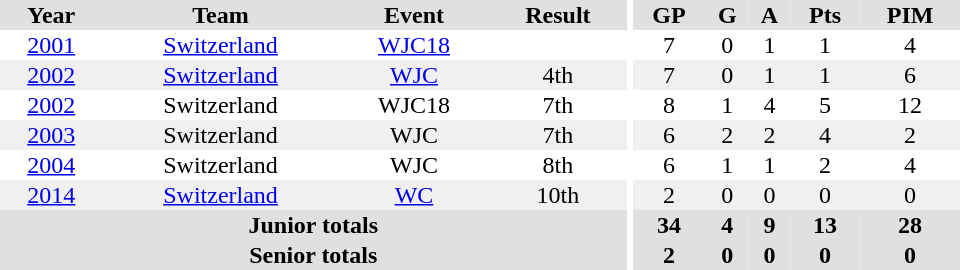<table border="0" cellpadding="1" cellspacing="0" ID="Table3" style="text-align:center; width:40em">
<tr ALIGN="center" bgcolor="#e0e0e0">
<th>Year</th>
<th>Team</th>
<th>Event</th>
<th>Result</th>
<th rowspan="99" bgcolor="#ffffff"></th>
<th>GP</th>
<th>G</th>
<th>A</th>
<th>Pts</th>
<th>PIM</th>
</tr>
<tr>
<td><a href='#'>2001</a></td>
<td><a href='#'>Switzerland</a></td>
<td><a href='#'>WJC18</a></td>
<td></td>
<td>7</td>
<td>0</td>
<td>1</td>
<td>1</td>
<td>4</td>
</tr>
<tr bgcolor="#f0f0f0">
<td><a href='#'>2002</a></td>
<td><a href='#'>Switzerland</a></td>
<td><a href='#'>WJC</a></td>
<td>4th</td>
<td>7</td>
<td>0</td>
<td>1</td>
<td>1</td>
<td>6</td>
</tr>
<tr>
<td><a href='#'>2002</a></td>
<td>Switzerland</td>
<td>WJC18</td>
<td>7th</td>
<td>8</td>
<td>1</td>
<td>4</td>
<td>5</td>
<td>12</td>
</tr>
<tr bgcolor="#f0f0f0">
<td><a href='#'>2003</a></td>
<td>Switzerland</td>
<td>WJC</td>
<td>7th</td>
<td>6</td>
<td>2</td>
<td>2</td>
<td>4</td>
<td>2</td>
</tr>
<tr>
<td><a href='#'>2004</a></td>
<td>Switzerland</td>
<td>WJC</td>
<td>8th</td>
<td>6</td>
<td>1</td>
<td>1</td>
<td>2</td>
<td>4</td>
</tr>
<tr bgcolor="#f0f0f0">
<td><a href='#'>2014</a></td>
<td><a href='#'>Switzerland</a></td>
<td><a href='#'>WC</a></td>
<td>10th</td>
<td>2</td>
<td>0</td>
<td>0</td>
<td>0</td>
<td>0</td>
</tr>
<tr bgcolor="#e0e0e0">
<th colspan="4">Junior totals</th>
<th>34</th>
<th>4</th>
<th>9</th>
<th>13</th>
<th>28</th>
</tr>
<tr bgcolor="#e0e0e0">
<th colspan="4">Senior totals</th>
<th>2</th>
<th>0</th>
<th>0</th>
<th>0</th>
<th>0</th>
</tr>
</table>
